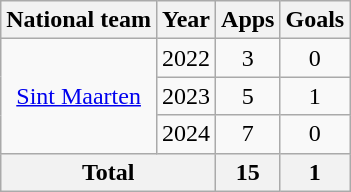<table class="wikitable" style="text-align:center">
<tr>
<th>National team</th>
<th>Year</th>
<th>Apps</th>
<th>Goals</th>
</tr>
<tr>
<td rowspan="3"><a href='#'>Sint Maarten</a></td>
<td>2022</td>
<td>3</td>
<td>0</td>
</tr>
<tr>
<td>2023</td>
<td>5</td>
<td>1</td>
</tr>
<tr>
<td>2024</td>
<td>7</td>
<td>0</td>
</tr>
<tr>
<th colspan="2">Total</th>
<th>15</th>
<th>1</th>
</tr>
</table>
